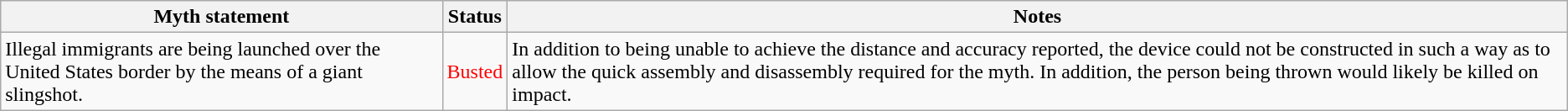<table class="wikitable plainrowheaders">
<tr>
<th>Myth statement</th>
<th>Status</th>
<th>Notes</th>
</tr>
<tr>
<td>Illegal immigrants are being launched over the United States border by the means of a giant slingshot.</td>
<td style="color:red">Busted</td>
<td>In addition to being unable to achieve the distance and accuracy reported, the device could not be constructed in such a way as to allow the quick assembly and disassembly required for the myth. In addition, the person being thrown would likely be killed on impact.</td>
</tr>
</table>
